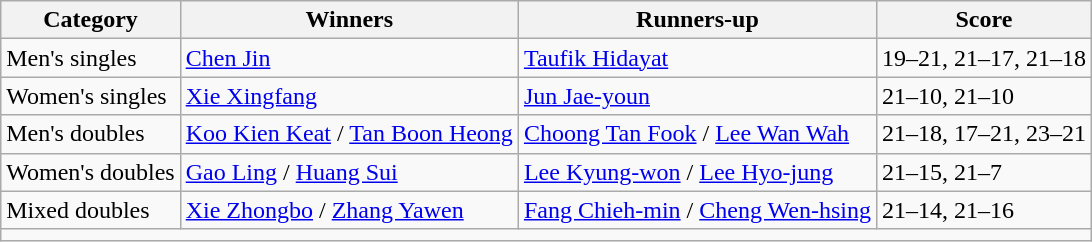<table class=wikitable style="white-space:nowrap;">
<tr>
<th>Category</th>
<th>Winners</th>
<th>Runners-up</th>
<th>Score</th>
</tr>
<tr>
<td>Men's singles</td>
<td> <a href='#'>Chen Jin</a></td>
<td> <a href='#'>Taufik Hidayat</a></td>
<td>19–21, 21–17, 21–18</td>
</tr>
<tr>
<td>Women's singles</td>
<td> <a href='#'>Xie Xingfang</a></td>
<td> <a href='#'>Jun Jae-youn</a></td>
<td>21–10, 21–10</td>
</tr>
<tr>
<td>Men's doubles</td>
<td> <a href='#'>Koo Kien Keat</a> / <a href='#'>Tan Boon Heong</a></td>
<td> <a href='#'>Choong Tan Fook</a> / <a href='#'>Lee Wan Wah</a></td>
<td>21–18, 17–21, 23–21</td>
</tr>
<tr>
<td>Women's doubles</td>
<td> <a href='#'>Gao Ling</a> / <a href='#'>Huang Sui</a></td>
<td> <a href='#'>Lee Kyung-won</a> / <a href='#'>Lee Hyo-jung</a></td>
<td>21–15, 21–7</td>
</tr>
<tr>
<td>Mixed doubles</td>
<td> <a href='#'>Xie Zhongbo</a> / <a href='#'>Zhang Yawen</a></td>
<td> <a href='#'>Fang Chieh-min</a> / <a href='#'>Cheng Wen-hsing</a></td>
<td>21–14, 21–16</td>
</tr>
<tr>
<td colspan=5 align=center></td>
</tr>
</table>
